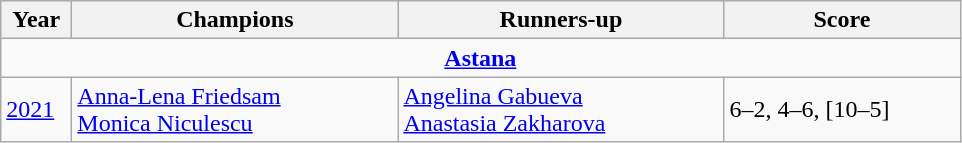<table class="wikitable">
<tr>
<th style="width:40px">Year</th>
<th style="width:210px">Champions</th>
<th style="width:210px">Runners-up</th>
<th style="width:150px" class="unsortable">Score</th>
</tr>
<tr>
<td colspan=5 align=center><strong><a href='#'>Astana</a></strong></td>
</tr>
<tr>
<td><a href='#'>2021</a></td>
<td> <a href='#'>Anna-Lena Friedsam</a> <br>  <a href='#'>Monica Niculescu</a></td>
<td> <a href='#'>Angelina Gabueva</a> <br>  <a href='#'>Anastasia Zakharova</a></td>
<td>6–2, 4–6, [10–5]</td>
</tr>
</table>
